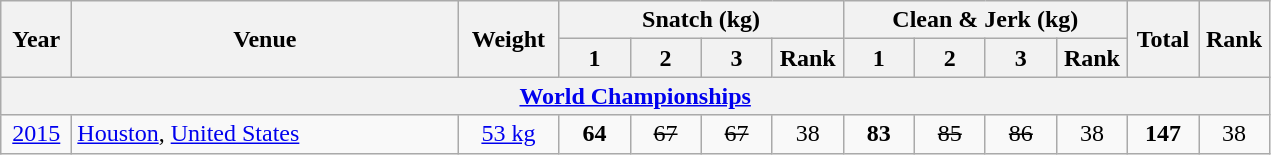<table class = "wikitable" style="text-align:center;">
<tr>
<th rowspan="2" style="width:40px;">Year</th>
<th rowspan="2" style="width:250px;">Venue</th>
<th rowspan="2" style="width:60px;">Weight</th>
<th colspan=4>Snatch (kg)</th>
<th colspan=4>Clean & Jerk (kg)</th>
<th rowspan="2" style="width:40px;">Total</th>
<th rowspan="2" style="width:40px;">Rank</th>
</tr>
<tr>
<th width=40>1</th>
<th width=40>2</th>
<th width=40>3</th>
<th width=40>Rank</th>
<th width=40>1</th>
<th width=40>2</th>
<th width=40>3</th>
<th width=40>Rank</th>
</tr>
<tr>
<th colspan=13><a href='#'>World Championships</a></th>
</tr>
<tr>
<td><a href='#'>2015</a></td>
<td align=left> <a href='#'>Houston</a>, <a href='#'>United States</a></td>
<td><a href='#'>53 kg</a></td>
<td><strong>64</strong></td>
<td><s>67</s></td>
<td><s>67</s></td>
<td>38</td>
<td><strong>83</strong></td>
<td><s>85</s></td>
<td><s>86</s></td>
<td>38</td>
<td><strong>147</strong></td>
<td>38</td>
</tr>
</table>
